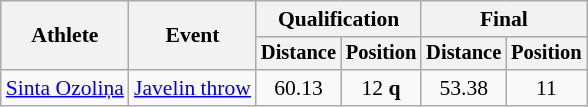<table class=wikitable style="font-size:90%">
<tr>
<th rowspan="2">Athlete</th>
<th rowspan="2">Event</th>
<th colspan="2">Qualification</th>
<th colspan="2">Final</th>
</tr>
<tr style="font-size:95%">
<th>Distance</th>
<th>Position</th>
<th>Distance</th>
<th>Position</th>
</tr>
<tr align=center>
<td align=left><a href='#'>Sinta Ozoliņa</a></td>
<td align=left><a href='#'>Javelin throw</a></td>
<td>60.13</td>
<td>12 <strong>q</strong></td>
<td>53.38</td>
<td>11</td>
</tr>
</table>
